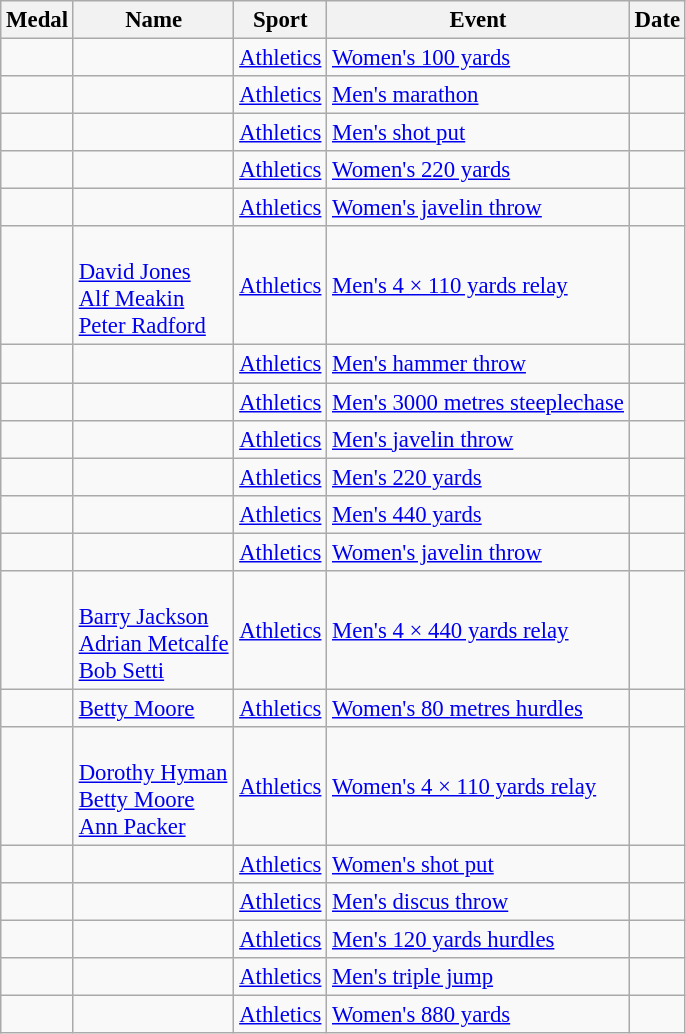<table class="wikitable sortable" style="font-size: 95%;">
<tr>
<th>Medal</th>
<th>Name</th>
<th>Sport</th>
<th>Event</th>
<th>Date</th>
</tr>
<tr>
<td></td>
<td></td>
<td><a href='#'>Athletics</a></td>
<td><a href='#'>Women's 100 yards</a></td>
<td></td>
</tr>
<tr>
<td></td>
<td></td>
<td><a href='#'>Athletics</a></td>
<td><a href='#'>Men's marathon</a></td>
<td></td>
</tr>
<tr>
<td></td>
<td></td>
<td><a href='#'>Athletics</a></td>
<td><a href='#'>Men's shot put</a></td>
<td></td>
</tr>
<tr>
<td></td>
<td></td>
<td><a href='#'>Athletics</a></td>
<td><a href='#'>Women's 220 yards</a></td>
<td></td>
</tr>
<tr>
<td></td>
<td></td>
<td><a href='#'>Athletics</a></td>
<td><a href='#'>Women's javelin throw</a></td>
<td></td>
</tr>
<tr>
<td></td>
<td><br><a href='#'>David Jones</a><br><a href='#'>Alf Meakin</a><br><a href='#'>Peter Radford</a></td>
<td><a href='#'>Athletics</a></td>
<td><a href='#'>Men's 4 × 110 yards relay</a></td>
<td></td>
</tr>
<tr>
<td></td>
<td></td>
<td><a href='#'>Athletics</a></td>
<td><a href='#'>Men's hammer throw</a></td>
<td></td>
</tr>
<tr>
<td></td>
<td></td>
<td><a href='#'>Athletics</a></td>
<td><a href='#'>Men's 3000 metres steeplechase</a></td>
<td></td>
</tr>
<tr>
<td></td>
<td></td>
<td><a href='#'>Athletics</a></td>
<td><a href='#'>Men's javelin throw</a></td>
<td></td>
</tr>
<tr>
<td></td>
<td></td>
<td><a href='#'>Athletics</a></td>
<td><a href='#'>Men's 220 yards</a></td>
<td></td>
</tr>
<tr>
<td></td>
<td></td>
<td><a href='#'>Athletics</a></td>
<td><a href='#'>Men's 440 yards</a></td>
<td></td>
</tr>
<tr>
<td></td>
<td></td>
<td><a href='#'>Athletics</a></td>
<td><a href='#'>Women's javelin throw</a></td>
<td></td>
</tr>
<tr>
<td></td>
<td><br><a href='#'>Barry Jackson</a><br><a href='#'>Adrian Metcalfe</a><br><a href='#'>Bob Setti</a></td>
<td><a href='#'>Athletics</a></td>
<td><a href='#'>Men's 4 × 440 yards relay</a></td>
<td></td>
</tr>
<tr>
<td></td>
<td><a href='#'>Betty Moore</a></td>
<td><a href='#'>Athletics</a></td>
<td><a href='#'>Women's 80 metres hurdles</a></td>
<td></td>
</tr>
<tr>
<td></td>
<td><br><a href='#'>Dorothy Hyman</a><br><a href='#'>Betty Moore</a><br><a href='#'>Ann Packer</a></td>
<td><a href='#'>Athletics</a></td>
<td><a href='#'>Women's 4 × 110 yards relay</a></td>
<td></td>
</tr>
<tr>
<td></td>
<td></td>
<td><a href='#'>Athletics</a></td>
<td><a href='#'>Women's shot put</a></td>
<td></td>
</tr>
<tr>
<td></td>
<td></td>
<td><a href='#'>Athletics</a></td>
<td><a href='#'>Men's discus throw</a></td>
<td></td>
</tr>
<tr>
<td></td>
<td></td>
<td><a href='#'>Athletics</a></td>
<td><a href='#'>Men's 120 yards hurdles</a></td>
<td></td>
</tr>
<tr>
<td></td>
<td></td>
<td><a href='#'>Athletics</a></td>
<td><a href='#'>Men's triple jump</a></td>
<td></td>
</tr>
<tr>
<td></td>
<td></td>
<td><a href='#'>Athletics</a></td>
<td><a href='#'>Women's 880 yards</a></td>
<td></td>
</tr>
</table>
